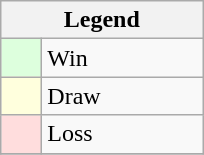<table class="wikitable" border="1">
<tr>
<th colspan="2">Legend</th>
</tr>
<tr>
<td style="background:#ddffdd;" width=20> </td>
<td width=100>Win</td>
</tr>
<tr>
<td style="background:#ffffdd"  width=20> </td>
<td width=100>Draw</td>
</tr>
<tr>
<td style="background:#ffdddd;" width=20> </td>
<td width=100>Loss</td>
</tr>
<tr>
</tr>
</table>
